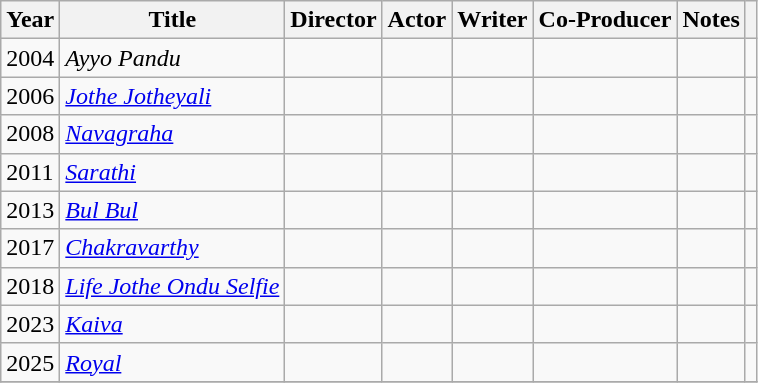<table class="wikitable sortable">
<tr>
<th scope="col">Year</th>
<th scope="col">Title</th>
<th scope="col">Director</th>
<th scope="col">Actor</th>
<th scope="col">Writer</th>
<th scope="col">Co-Producer</th>
<th class="unsortable" scope="col">Notes</th>
<th class="unsortable" scope="col"></th>
</tr>
<tr>
<td>2004</td>
<td><em>Ayyo Pandu</em></td>
<td></td>
<td></td>
<td></td>
<td></td>
<td></td>
<td></td>
</tr>
<tr>
<td>2006</td>
<td><em><a href='#'>Jothe Jotheyali</a></em></td>
<td></td>
<td></td>
<td></td>
<td></td>
<td></td>
<td></td>
</tr>
<tr>
<td>2008</td>
<td><em><a href='#'>Navagraha</a></em></td>
<td></td>
<td></td>
<td></td>
<td></td>
<td></td>
<td></td>
</tr>
<tr>
<td>2011</td>
<td><em><a href='#'>Sarathi</a></em></td>
<td></td>
<td></td>
<td></td>
<td></td>
<td></td>
<td></td>
</tr>
<tr>
<td>2013</td>
<td><em><a href='#'>Bul Bul</a></em></td>
<td></td>
<td></td>
<td></td>
<td></td>
<td></td>
<td></td>
</tr>
<tr>
<td>2017</td>
<td><em><a href='#'>Chakravarthy</a></em></td>
<td></td>
<td></td>
<td></td>
<td></td>
<td></td>
<td></td>
</tr>
<tr>
<td>2018</td>
<td><em><a href='#'>Life Jothe Ondu Selfie</a></em></td>
<td></td>
<td></td>
<td></td>
<td></td>
<td></td>
<td></td>
</tr>
<tr>
<td>2023</td>
<td><em><a href='#'>Kaiva</a></em></td>
<td></td>
<td></td>
<td></td>
<td></td>
<td></td>
<td></td>
</tr>
<tr>
<td>2025</td>
<td><em><a href='#'>Royal</a></em></td>
<td></td>
<td></td>
<td></td>
<td></td>
<td></td>
<td></td>
</tr>
<tr>
</tr>
</table>
